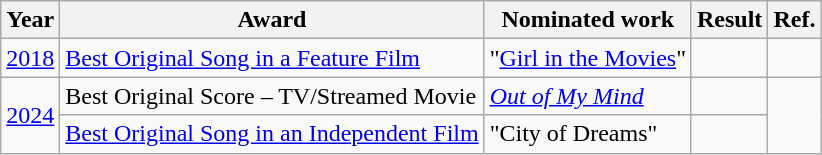<table class="wikitable plainrowheaders">
<tr>
<th>Year</th>
<th>Award</th>
<th>Nominated work</th>
<th>Result</th>
<th>Ref.</th>
</tr>
<tr>
<td><a href='#'>2018</a></td>
<td><a href='#'>Best Original Song in a Feature Film</a></td>
<td>"<a href='#'>Girl in the Movies</a>"</td>
<td></td>
<td align="center"></td>
</tr>
<tr>
<td rowspan="2"><a href='#'>2024</a></td>
<td>Best Original Score – TV/Streamed Movie</td>
<td><em><a href='#'>Out of My Mind</a></em></td>
<td></td>
<td align="center" rowspan="2"></td>
</tr>
<tr>
<td><a href='#'>Best Original Song in an Independent Film</a></td>
<td>"City of Dreams"</td>
<td></td>
</tr>
</table>
